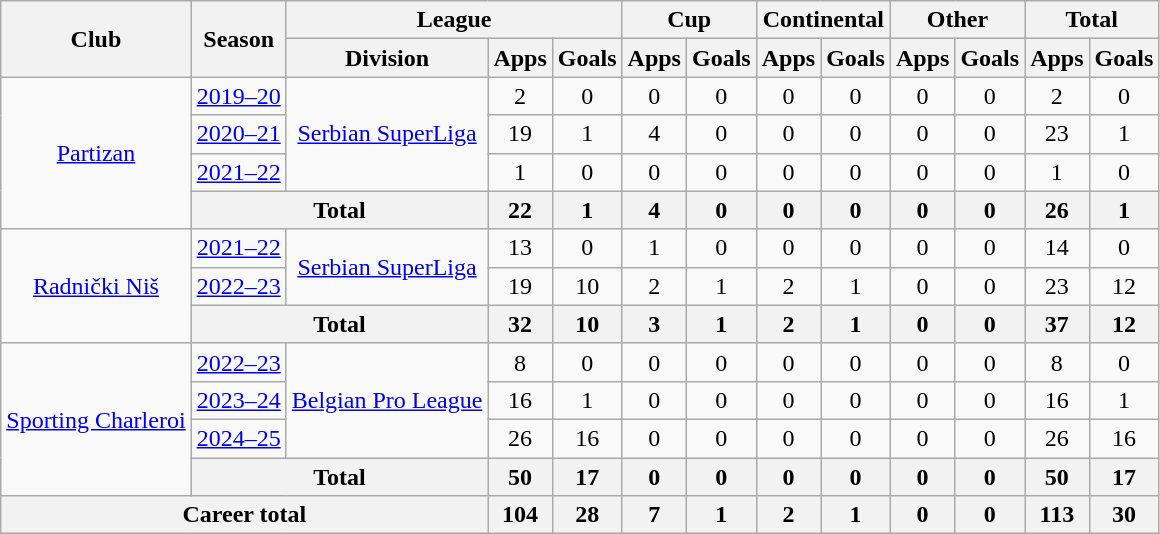<table class=wikitable style=text-align:center>
<tr>
<th rowspan=2>Club</th>
<th rowspan=2>Season</th>
<th colspan=3>League</th>
<th colspan=2>Cup</th>
<th colspan=2>Continental</th>
<th colspan=2>Other</th>
<th colspan=2>Total</th>
</tr>
<tr>
<th>Division</th>
<th>Apps</th>
<th>Goals</th>
<th>Apps</th>
<th>Goals</th>
<th>Apps</th>
<th>Goals</th>
<th>Apps</th>
<th>Goals</th>
<th>Apps</th>
<th>Goals</th>
</tr>
<tr>
<td rowspan=4><a href='#'>Partizan</a></td>
<td><a href='#'>2019–20</a></td>
<td rowspan=3><a href='#'>Serbian SuperLiga</a></td>
<td>2</td>
<td>0</td>
<td>0</td>
<td>0</td>
<td>0</td>
<td>0</td>
<td>0</td>
<td>0</td>
<td>2</td>
<td>0</td>
</tr>
<tr>
<td><a href='#'>2020–21</a></td>
<td>19</td>
<td>1</td>
<td>4</td>
<td>0</td>
<td>0</td>
<td>0</td>
<td>0</td>
<td>0</td>
<td>23</td>
<td>1</td>
</tr>
<tr>
<td><a href='#'>2021–22</a></td>
<td>1</td>
<td>0</td>
<td>0</td>
<td>0</td>
<td>0</td>
<td>0</td>
<td>0</td>
<td>0</td>
<td>1</td>
<td>0</td>
</tr>
<tr>
<th colspan=2>Total</th>
<th>22</th>
<th>1</th>
<th>4</th>
<th>0</th>
<th>0</th>
<th>0</th>
<th>0</th>
<th>0</th>
<th>26</th>
<th>1</th>
</tr>
<tr>
<td rowspan=3><a href='#'>Radnički Niš</a></td>
<td><a href='#'>2021–22</a></td>
<td rowspan=2><a href='#'>Serbian SuperLiga</a></td>
<td>13</td>
<td>0</td>
<td>1</td>
<td>0</td>
<td>0</td>
<td>0</td>
<td>0</td>
<td>0</td>
<td>14</td>
<td>0</td>
</tr>
<tr>
<td><a href='#'>2022–23</a></td>
<td>19</td>
<td>10</td>
<td>2</td>
<td>1</td>
<td>2</td>
<td>1</td>
<td>0</td>
<td>0</td>
<td>23</td>
<td>12</td>
</tr>
<tr>
<th colspan=2>Total</th>
<th>32</th>
<th>10</th>
<th>3</th>
<th>1</th>
<th>2</th>
<th>1</th>
<th>0</th>
<th>0</th>
<th>37</th>
<th>12</th>
</tr>
<tr>
<td rowspan=4><a href='#'>Sporting Charleroi</a></td>
<td><a href='#'>2022–23</a></td>
<td rowspan=3><a href='#'>Belgian Pro League</a></td>
<td>8</td>
<td>0</td>
<td>0</td>
<td>0</td>
<td>0</td>
<td>0</td>
<td>0</td>
<td>0</td>
<td>8</td>
<td>0</td>
</tr>
<tr>
<td><a href='#'>2023–24</a></td>
<td>16</td>
<td>1</td>
<td>0</td>
<td>0</td>
<td>0</td>
<td>0</td>
<td>0</td>
<td>0</td>
<td>16</td>
<td>1</td>
</tr>
<tr>
<td><a href='#'>2024–25</a></td>
<td>26</td>
<td>16</td>
<td>0</td>
<td>0</td>
<td>0</td>
<td>0</td>
<td>0</td>
<td>0</td>
<td>26</td>
<td>16</td>
</tr>
<tr>
<th colspan=2>Total</th>
<th>50</th>
<th>17</th>
<th>0</th>
<th>0</th>
<th>0</th>
<th>0</th>
<th>0</th>
<th>0</th>
<th>50</th>
<th>17</th>
</tr>
<tr>
<th colspan=3>Career total</th>
<th>104</th>
<th>28</th>
<th>7</th>
<th>1</th>
<th>2</th>
<th>1</th>
<th>0</th>
<th>0</th>
<th>113</th>
<th>30</th>
</tr>
</table>
